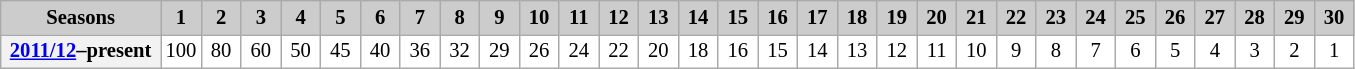<table class="wikitable plainrowheaders" style="background:#fff; font-size:86%; line-height:16px; border:grey solid 1px; border-collapse:collapse;">
<tr style="background:#ccc; text-align:center;">
<th style="background:#ccc;" align=center>Seasons</th>
<th style="background:#ccc;" width=20>1</th>
<th style="background:#ccc;" width=20>2</th>
<th style="background:#ccc;" width=20>3</th>
<th style="background:#ccc;" width=20>4</th>
<th style="background:#ccc;" width="20">5</th>
<th style="background:#ccc;" width=20>6</th>
<th style="background:#ccc;" width=20>7</th>
<th style="background:#ccc;" width=20>8</th>
<th style="background:#ccc;" width=20>9</th>
<th style="background:#ccc;" width=20>10</th>
<th style="background:#ccc;" width=20>11</th>
<th style="background:#ccc;" width=20>12</th>
<th style="background:#ccc;" width=20>13</th>
<th style="background:#ccc;" width=20>14</th>
<th style="background:#ccc;" width=20>15</th>
<th style="background:#ccc;" width=20>16</th>
<th style="background:#ccc;" width=20>17</th>
<th style="background:#ccc;" width=20>18</th>
<th style="background:#ccc;" width=20>19</th>
<th style="background:#ccc;" width=20>20</th>
<th style="background:#ccc;" width=20>21</th>
<th style="background:#ccc;" width=20>22</th>
<th style="background:#ccc;" width=20>23</th>
<th style="background:#ccc;" width=20>24</th>
<th style="background:#ccc;" width=20>25</th>
<th style="background:#ccc;" width=20>26</th>
<th style="background:#ccc;" width=20>27</th>
<th style="background:#ccc;" width=20>28</th>
<th style="background:#ccc;" width=20>29</th>
<th style="background:#ccc;" width=20>30</th>
</tr>
<tr style="text-align: center;">
<th width=100 align=left><a href='#'>2011/12</a>–present</th>
<td>100</td>
<td>80</td>
<td>60</td>
<td>50</td>
<td>45</td>
<td>40</td>
<td>36</td>
<td>32</td>
<td>29</td>
<td>26</td>
<td>24</td>
<td>22</td>
<td>20</td>
<td>18</td>
<td>16</td>
<td>15</td>
<td>14</td>
<td>13</td>
<td>12</td>
<td>11</td>
<td>10</td>
<td>9</td>
<td>8</td>
<td>7</td>
<td>6</td>
<td>5</td>
<td>4</td>
<td>3</td>
<td>2</td>
<td>1</td>
</tr>
</table>
